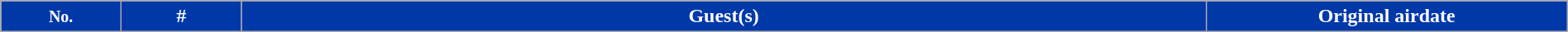<table class="wikitable plainrowheaders" style="width:100%;">
<tr style="color:white">
<th style="background:#0038A8;" width="5%"><small>No.</small></th>
<th style="background:#0038A8;" width="5%">#</th>
<th style="background:#0038A8;" width="40%">Guest(s)</th>
<th style="background:#0038A8;" width="15%">Original airdate<br>











</th>
</tr>
</table>
